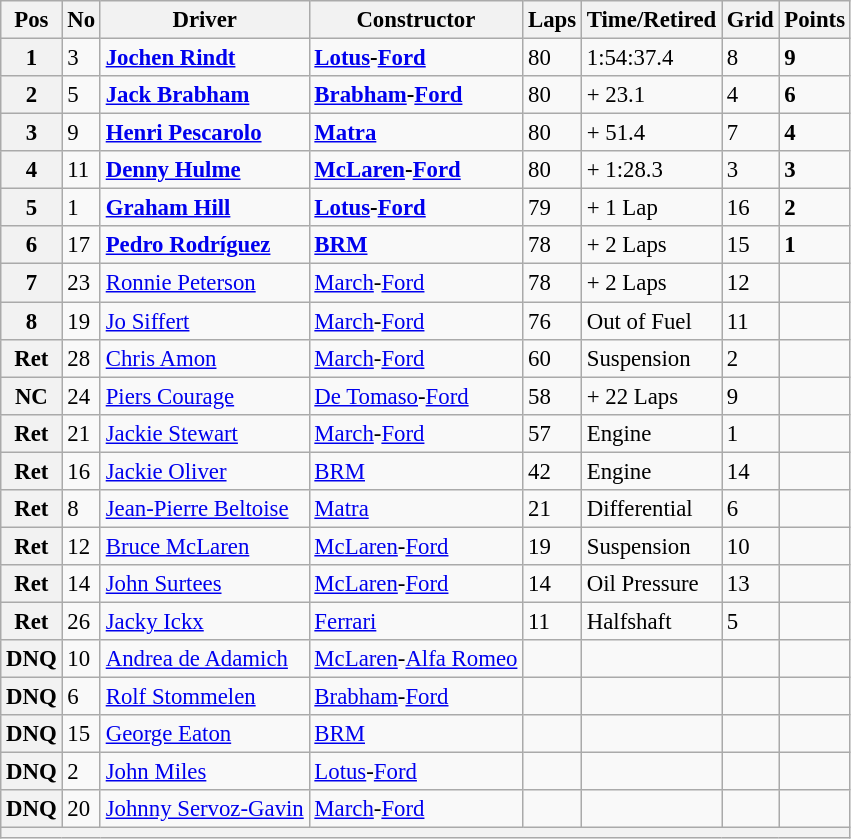<table class="wikitable" style="font-size: 95%;">
<tr>
<th>Pos</th>
<th>No</th>
<th>Driver</th>
<th>Constructor</th>
<th>Laps</th>
<th>Time/Retired</th>
<th>Grid</th>
<th>Points</th>
</tr>
<tr>
<th>1</th>
<td>3</td>
<td> <strong><a href='#'>Jochen Rindt</a></strong></td>
<td><strong><a href='#'>Lotus</a>-<a href='#'>Ford</a></strong></td>
<td>80</td>
<td>1:54:37.4</td>
<td>8</td>
<td><strong>9</strong></td>
</tr>
<tr>
<th>2</th>
<td>5</td>
<td> <strong><a href='#'>Jack Brabham</a></strong></td>
<td><strong><a href='#'>Brabham</a>-<a href='#'>Ford</a></strong></td>
<td>80</td>
<td>+ 23.1</td>
<td>4</td>
<td><strong>6</strong></td>
</tr>
<tr>
<th>3</th>
<td>9</td>
<td> <strong><a href='#'>Henri Pescarolo</a></strong></td>
<td><strong><a href='#'>Matra</a></strong></td>
<td>80</td>
<td>+ 51.4</td>
<td>7</td>
<td><strong>4</strong></td>
</tr>
<tr>
<th>4</th>
<td>11</td>
<td> <strong><a href='#'>Denny Hulme</a></strong></td>
<td><strong><a href='#'>McLaren</a>-<a href='#'>Ford</a></strong></td>
<td>80</td>
<td>+ 1:28.3</td>
<td>3</td>
<td><strong>3</strong></td>
</tr>
<tr>
<th>5</th>
<td>1</td>
<td> <strong><a href='#'>Graham Hill</a></strong></td>
<td><strong><a href='#'>Lotus</a>-<a href='#'>Ford</a></strong></td>
<td>79</td>
<td>+ 1 Lap</td>
<td>16</td>
<td><strong>2</strong></td>
</tr>
<tr>
<th>6</th>
<td>17</td>
<td> <strong><a href='#'>Pedro Rodríguez</a></strong></td>
<td><strong><a href='#'>BRM</a></strong></td>
<td>78</td>
<td>+ 2 Laps</td>
<td>15</td>
<td><strong>1</strong></td>
</tr>
<tr>
<th>7</th>
<td>23</td>
<td> <a href='#'>Ronnie Peterson</a></td>
<td><a href='#'>March</a>-<a href='#'>Ford</a></td>
<td>78</td>
<td>+ 2 Laps</td>
<td>12</td>
<td> </td>
</tr>
<tr>
<th>8</th>
<td>19</td>
<td> <a href='#'>Jo Siffert</a></td>
<td><a href='#'>March</a>-<a href='#'>Ford</a></td>
<td>76</td>
<td>Out of Fuel</td>
<td>11</td>
<td> </td>
</tr>
<tr>
<th>Ret</th>
<td>28</td>
<td> <a href='#'>Chris Amon</a></td>
<td><a href='#'>March</a>-<a href='#'>Ford</a></td>
<td>60</td>
<td>Suspension</td>
<td>2</td>
<td> </td>
</tr>
<tr>
<th>NC</th>
<td>24</td>
<td> <a href='#'>Piers Courage</a></td>
<td><a href='#'>De Tomaso</a>-<a href='#'>Ford</a></td>
<td>58</td>
<td>+ 22 Laps</td>
<td>9</td>
<td> </td>
</tr>
<tr>
<th>Ret</th>
<td>21</td>
<td> <a href='#'>Jackie Stewart</a></td>
<td><a href='#'>March</a>-<a href='#'>Ford</a></td>
<td>57</td>
<td>Engine</td>
<td>1</td>
<td> </td>
</tr>
<tr>
<th>Ret</th>
<td>16</td>
<td> <a href='#'>Jackie Oliver</a></td>
<td><a href='#'>BRM</a></td>
<td>42</td>
<td>Engine</td>
<td>14</td>
<td> </td>
</tr>
<tr>
<th>Ret</th>
<td>8</td>
<td> <a href='#'>Jean-Pierre Beltoise</a></td>
<td><a href='#'>Matra</a></td>
<td>21</td>
<td>Differential</td>
<td>6</td>
<td> </td>
</tr>
<tr>
<th>Ret</th>
<td>12</td>
<td> <a href='#'>Bruce McLaren</a></td>
<td><a href='#'>McLaren</a>-<a href='#'>Ford</a></td>
<td>19</td>
<td>Suspension</td>
<td>10</td>
<td> </td>
</tr>
<tr>
<th>Ret</th>
<td>14</td>
<td> <a href='#'>John Surtees</a></td>
<td><a href='#'>McLaren</a>-<a href='#'>Ford</a></td>
<td>14</td>
<td>Oil Pressure</td>
<td>13</td>
<td> </td>
</tr>
<tr>
<th>Ret</th>
<td>26</td>
<td> <a href='#'>Jacky Ickx</a></td>
<td><a href='#'>Ferrari</a></td>
<td>11</td>
<td>Halfshaft</td>
<td>5</td>
<td> </td>
</tr>
<tr>
<th>DNQ</th>
<td>10</td>
<td> <a href='#'>Andrea de Adamich</a></td>
<td><a href='#'>McLaren</a>-<a href='#'>Alfa Romeo</a></td>
<td> </td>
<td></td>
<td></td>
<td> </td>
</tr>
<tr>
<th>DNQ</th>
<td>6</td>
<td> <a href='#'>Rolf Stommelen</a></td>
<td><a href='#'>Brabham</a>-<a href='#'>Ford</a></td>
<td> </td>
<td></td>
<td></td>
<td> </td>
</tr>
<tr>
<th>DNQ</th>
<td>15</td>
<td> <a href='#'>George Eaton</a></td>
<td><a href='#'>BRM</a></td>
<td> </td>
<td></td>
<td></td>
<td> </td>
</tr>
<tr>
<th>DNQ</th>
<td>2</td>
<td> <a href='#'>John Miles</a></td>
<td><a href='#'>Lotus</a>-<a href='#'>Ford</a></td>
<td> </td>
<td></td>
<td></td>
<td> </td>
</tr>
<tr>
<th>DNQ</th>
<td>20</td>
<td> <a href='#'>Johnny Servoz-Gavin</a></td>
<td><a href='#'>March</a>-<a href='#'>Ford</a></td>
<td> </td>
<td> </td>
<td> </td>
<td> </td>
</tr>
<tr>
<th colspan="8"></th>
</tr>
</table>
